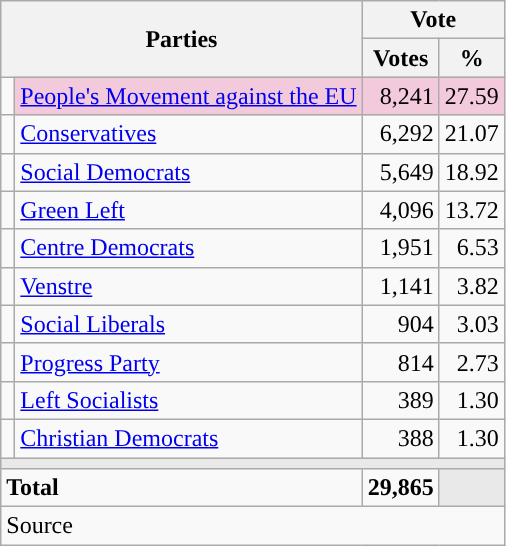<table class="wikitable" style="text-align:right;">
<tr>
<th style="text-align:centre;" rowspan="2" colspan="2" width="225">Parties</th>
<th colspan="3">Vote</th>
</tr>
<tr>
<th width="15">Votes</th>
<th width="15">%</th>
</tr>
<tr>
<td width="2" style="color:inherit;background:"></td>
<td bgcolor=#f3c9dc   align="left"><a href='#'>People's Movement against the EU</a></td>
<td bgcolor=#f3c9dc>8,241</td>
<td bgcolor=#f3c9dc>27.59</td>
</tr>
<tr>
<td width="2" style="color:inherit;background:"></td>
<td align="left"><a href='#'>Conservatives</a></td>
<td>6,292</td>
<td>21.07</td>
</tr>
<tr>
<td width="2" style="color:inherit;background:"></td>
<td align="left"><a href='#'>Social Democrats</a></td>
<td>5,649</td>
<td>18.92</td>
</tr>
<tr>
<td width="2" style="color:inherit;background:"></td>
<td align="left"><a href='#'>Green Left</a></td>
<td>4,096</td>
<td>13.72</td>
</tr>
<tr>
<td width="2" style="color:inherit;background:"></td>
<td align="left"><a href='#'>Centre Democrats</a></td>
<td>1,951</td>
<td>6.53</td>
</tr>
<tr>
<td width="2" style="color:inherit;background:"></td>
<td align="left"><a href='#'>Venstre</a></td>
<td>1,141</td>
<td>3.82</td>
</tr>
<tr>
<td width="2" style="color:inherit;background:"></td>
<td align="left"><a href='#'>Social Liberals</a></td>
<td>904</td>
<td>3.03</td>
</tr>
<tr>
<td width="2" style="color:inherit;background:"></td>
<td align="left"><a href='#'>Progress Party</a></td>
<td>814</td>
<td>2.73</td>
</tr>
<tr>
<td width="2" style="color:inherit;background:"></td>
<td align="left"><a href='#'>Left Socialists</a></td>
<td>389</td>
<td>1.30</td>
</tr>
<tr>
<td width="2" style="color:inherit;background:"></td>
<td align="left"><a href='#'>Christian Democrats</a></td>
<td>388</td>
<td>1.30</td>
</tr>
<tr>
<td colspan="7" bgcolor="#E9E9E9"></td>
</tr>
<tr>
<td align="left" colspan="2"><strong>Total</strong></td>
<td><strong>29,865</strong></td>
<td bgcolor="#E9E9E9" colspan="2"></td>
</tr>
<tr>
<td align="left" colspan="6">Source</td>
</tr>
</table>
